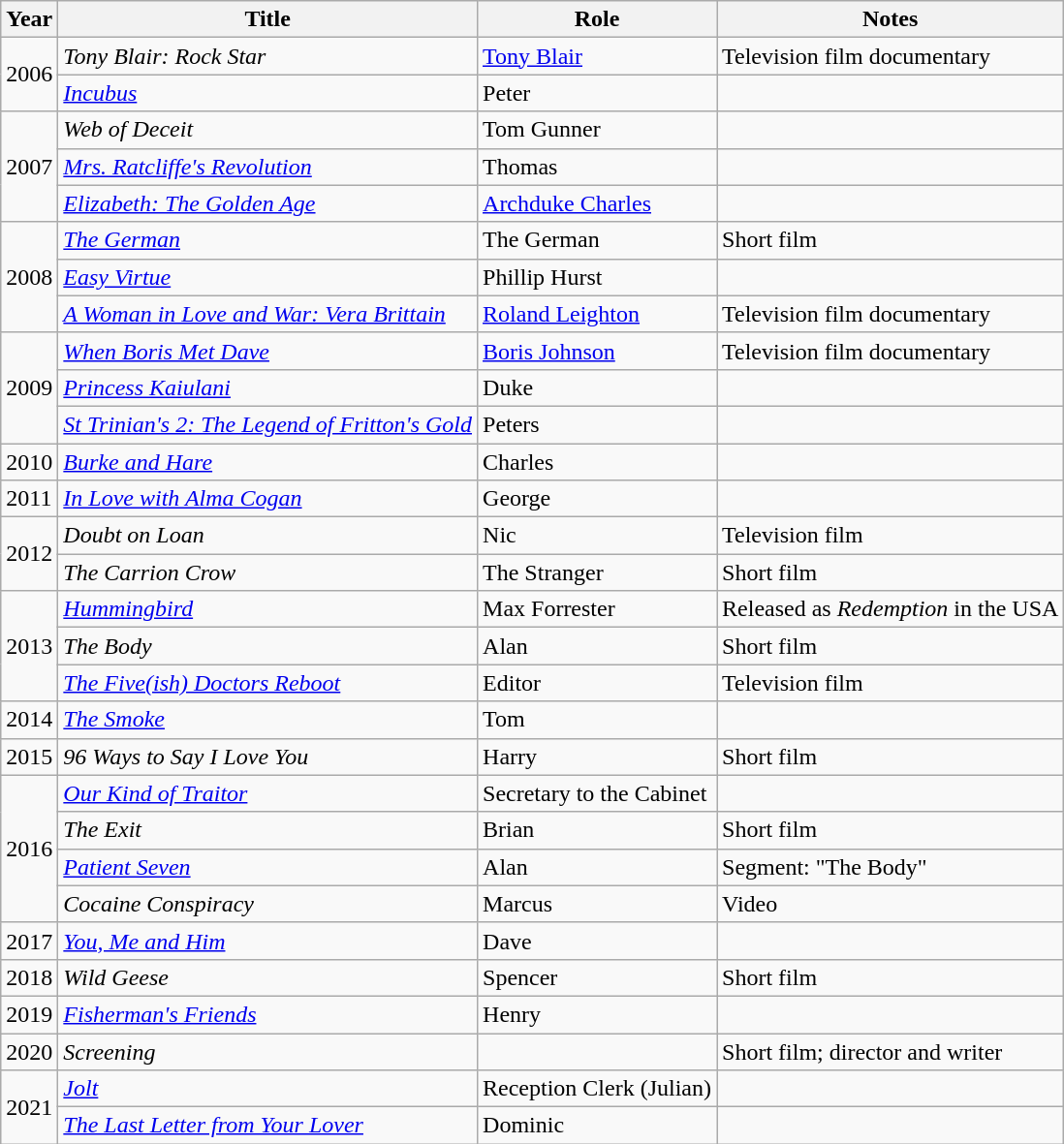<table class="wikitable sortable">
<tr>
<th>Year</th>
<th>Title</th>
<th>Role</th>
<th class="unsortable">Notes</th>
</tr>
<tr>
<td rowspan="2">2006</td>
<td><em>Tony Blair: Rock Star</em></td>
<td><a href='#'>Tony Blair</a></td>
<td>Television film documentary</td>
</tr>
<tr>
<td><a href='#'><em>Incubus</em></a></td>
<td>Peter</td>
<td></td>
</tr>
<tr>
<td rowspan="3">2007</td>
<td><em>Web of Deceit</em></td>
<td>Tom Gunner</td>
<td></td>
</tr>
<tr>
<td><em><a href='#'>Mrs. Ratcliffe's Revolution</a></em></td>
<td>Thomas</td>
<td></td>
</tr>
<tr>
<td><em><a href='#'>Elizabeth: The Golden Age</a></em></td>
<td><a href='#'>Archduke Charles</a></td>
<td></td>
</tr>
<tr>
<td rowspan="3">2008</td>
<td><em><a href='#'>The German</a></em></td>
<td>The German</td>
<td>Short film</td>
</tr>
<tr>
<td><em><a href='#'>Easy Virtue</a></em></td>
<td>Phillip Hurst</td>
<td></td>
</tr>
<tr>
<td><em><a href='#'>A Woman in Love and War: Vera Brittain</a></em></td>
<td><a href='#'>Roland Leighton</a></td>
<td>Television film documentary</td>
</tr>
<tr>
<td rowspan="3">2009</td>
<td><em><a href='#'>When Boris Met Dave</a></em></td>
<td><a href='#'>Boris Johnson</a></td>
<td>Television film documentary</td>
</tr>
<tr>
<td><em><a href='#'>Princess Kaiulani</a></em></td>
<td>Duke</td>
<td></td>
</tr>
<tr>
<td><em><a href='#'>St Trinian's 2: The Legend of Fritton's Gold</a></em></td>
<td>Peters</td>
<td></td>
</tr>
<tr>
<td>2010</td>
<td><em><a href='#'>Burke and Hare</a></em></td>
<td>Charles</td>
<td></td>
</tr>
<tr>
<td>2011</td>
<td><em><a href='#'>In Love with Alma Cogan</a></em></td>
<td>George</td>
<td></td>
</tr>
<tr>
<td rowspan="2">2012</td>
<td><em>Doubt on Loan</em></td>
<td>Nic</td>
<td>Television film</td>
</tr>
<tr>
<td><em>The Carrion Crow</em></td>
<td>The Stranger</td>
<td>Short film</td>
</tr>
<tr>
<td rowspan="3">2013</td>
<td><em><a href='#'>Hummingbird</a></em></td>
<td>Max Forrester</td>
<td>Released as <em>Redemption</em> in the USA</td>
</tr>
<tr>
<td><em>The Body</em></td>
<td>Alan</td>
<td>Short film</td>
</tr>
<tr>
<td><em><a href='#'>The Five(ish) Doctors Reboot</a></em></td>
<td>Editor</td>
<td>Television film</td>
</tr>
<tr>
<td>2014</td>
<td><em><a href='#'>The Smoke</a></em></td>
<td>Tom</td>
<td></td>
</tr>
<tr>
<td>2015</td>
<td><em>96 Ways to Say I Love You</em></td>
<td>Harry</td>
<td>Short film</td>
</tr>
<tr>
<td rowspan="4">2016</td>
<td><em><a href='#'>Our Kind of Traitor</a></em></td>
<td>Secretary to the Cabinet</td>
<td></td>
</tr>
<tr>
<td><em>The Exit</em></td>
<td>Brian</td>
<td>Short film</td>
</tr>
<tr>
<td><em><a href='#'>Patient Seven</a></em></td>
<td>Alan</td>
<td>Segment: "The Body"</td>
</tr>
<tr>
<td><em>Cocaine Conspiracy</em></td>
<td>Marcus</td>
<td>Video</td>
</tr>
<tr>
<td>2017</td>
<td><em><a href='#'>You, Me and Him</a></em></td>
<td>Dave</td>
<td></td>
</tr>
<tr>
<td>2018</td>
<td><em>Wild Geese</em></td>
<td>Spencer</td>
<td>Short film</td>
</tr>
<tr>
<td>2019</td>
<td><em><a href='#'>Fisherman's Friends</a></em></td>
<td>Henry</td>
<td></td>
</tr>
<tr>
<td>2020</td>
<td><em>Screening</em></td>
<td></td>
<td>Short film; director and writer</td>
</tr>
<tr>
<td rowspan="2">2021</td>
<td><em><a href='#'>Jolt</a></em></td>
<td>Reception Clerk (Julian)</td>
<td></td>
</tr>
<tr>
<td><em><a href='#'>The Last Letter from Your Lover</a></em></td>
<td>Dominic</td>
<td></td>
</tr>
</table>
